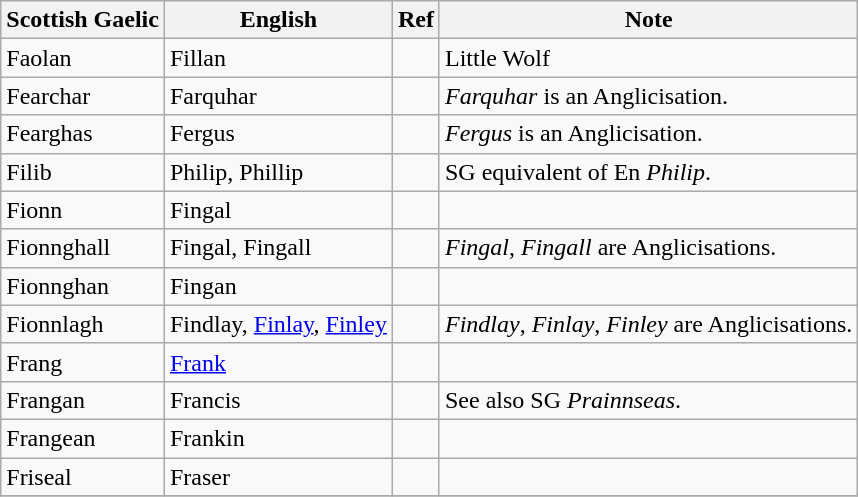<table class="wikitable sortable">
<tr>
<th><strong>Scottish Gaelic</strong></th>
<th><strong>English</strong></th>
<th><strong>Ref</strong></th>
<th><strong>Note</strong></th>
</tr>
<tr>
<td>Faolan</td>
<td>Fillan</td>
<td></td>
<td>Little Wolf</td>
</tr>
<tr>
<td>Fearchar</td>
<td>Farquhar</td>
<td></td>
<td><em>Farquhar</em> is an Anglicisation.</td>
</tr>
<tr>
<td>Fearghas</td>
<td>Fergus</td>
<td></td>
<td><em>Fergus</em> is an Anglicisation.</td>
</tr>
<tr>
<td>Filib</td>
<td>Philip, Phillip</td>
<td></td>
<td>SG equivalent of En <em>Philip</em>.</td>
</tr>
<tr>
<td>Fionn</td>
<td>Fingal</td>
<td></td>
<td></td>
</tr>
<tr>
<td>Fionnghall</td>
<td>Fingal, Fingall</td>
<td></td>
<td><em>Fingal</em>, <em>Fingall</em> are Anglicisations.</td>
</tr>
<tr>
<td>Fionnghan</td>
<td>Fingan</td>
<td></td>
<td></td>
</tr>
<tr>
<td>Fionnlagh</td>
<td>Findlay, <a href='#'>Finlay</a>, <a href='#'>Finley</a></td>
<td></td>
<td><em>Findlay</em>, <em>Finlay</em>, <em>Finley</em> are Anglicisations.</td>
</tr>
<tr>
<td>Frang</td>
<td><a href='#'>Frank</a></td>
<td></td>
<td></td>
</tr>
<tr>
<td>Frangan</td>
<td>Francis</td>
<td></td>
<td>See also SG <em>Prainnseas</em>.</td>
</tr>
<tr>
<td>Frangean</td>
<td>Frankin</td>
<td></td>
<td></td>
</tr>
<tr>
<td>Friseal</td>
<td>Fraser</td>
<td></td>
<td></td>
</tr>
<tr>
</tr>
</table>
